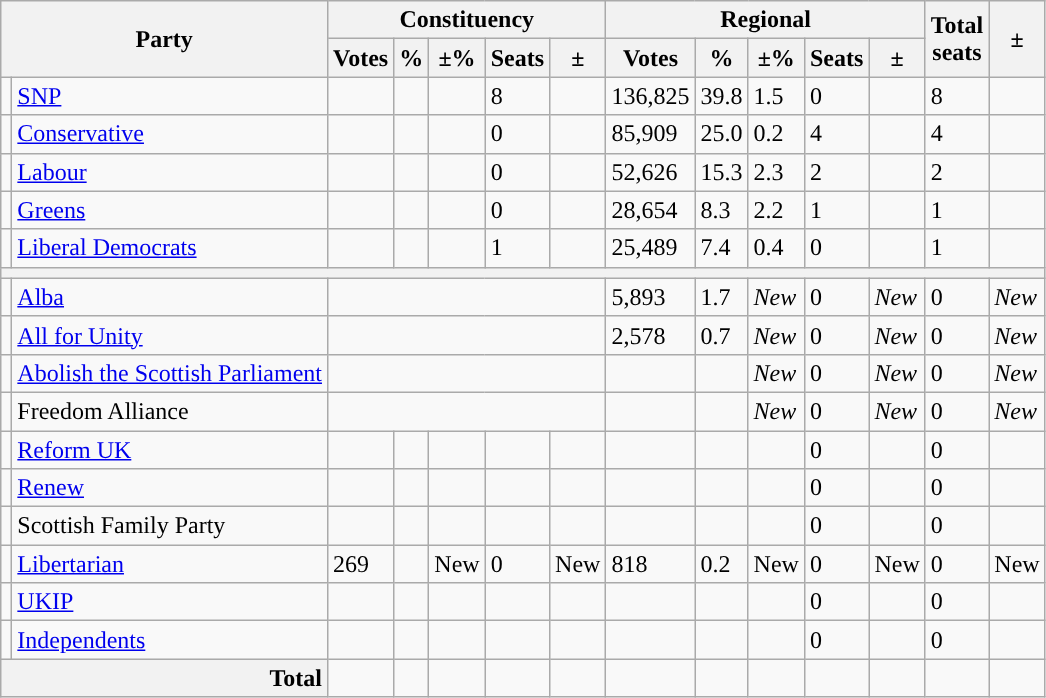<table class="wikitable sortable">
<tr>
<th colspan="2" rowspan="2">Party</th>
<th colspan="5">Constituency</th>
<th colspan="5">Regional</th>
<th rowspan="2">Total<br>seats</th>
<th rowspan="2">±</th>
</tr>
<tr>
<th>Votes</th>
<th>%</th>
<th>±%</th>
<th>Seats</th>
<th>±</th>
<th>Votes</th>
<th>%</th>
<th>±%</th>
<th>Seats</th>
<th>±</th>
</tr>
<tr>
<td style="color:inherit;background:"></td>
<td><a href='#'>SNP</a></td>
<td></td>
<td></td>
<td></td>
<td>8</td>
<td></td>
<td>136,825</td>
<td>39.8</td>
<td>1.5</td>
<td>0</td>
<td></td>
<td>8</td>
<td></td>
</tr>
<tr>
<td style="color:inherit;background:"></td>
<td><a href='#'>Conservative</a></td>
<td></td>
<td></td>
<td></td>
<td>0</td>
<td></td>
<td>85,909</td>
<td>25.0</td>
<td>0.2</td>
<td>4</td>
<td></td>
<td>4</td>
<td></td>
</tr>
<tr>
<td style="color:inherit;background:"></td>
<td><a href='#'>Labour</a></td>
<td></td>
<td></td>
<td></td>
<td>0</td>
<td></td>
<td>52,626</td>
<td>15.3</td>
<td>2.3</td>
<td>2</td>
<td></td>
<td>2</td>
<td></td>
</tr>
<tr>
<td style="color:inherit;background:"></td>
<td><a href='#'>Greens</a></td>
<td></td>
<td></td>
<td></td>
<td>0</td>
<td></td>
<td>28,654</td>
<td>8.3</td>
<td>2.2</td>
<td>1</td>
<td></td>
<td>1</td>
<td></td>
</tr>
<tr>
<td style="color:inherit;background:"></td>
<td><a href='#'>Liberal Democrats</a></td>
<td></td>
<td></td>
<td></td>
<td>1</td>
<td></td>
<td>25,489</td>
<td>7.4</td>
<td>0.4</td>
<td>0</td>
<td></td>
<td>1</td>
<td></td>
</tr>
<tr>
<th colspan=14></th>
</tr>
<tr>
<td style="color:inherit;background:"></td>
<td><a href='#'>Alba</a></td>
<td colspan="5"></td>
<td>5,893</td>
<td>1.7</td>
<td><em>New</em></td>
<td>0</td>
<td><em>New</em></td>
<td>0</td>
<td><em>New</em></td>
</tr>
<tr>
<td style="color:inherit;background:"></td>
<td><a href='#'>All for Unity</a></td>
<td colspan="5"></td>
<td>2,578</td>
<td>0.7</td>
<td><em>New</em></td>
<td>0</td>
<td><em>New</em></td>
<td>0</td>
<td><em>New</em></td>
</tr>
<tr>
<td style="color:inherit;background:"></td>
<td><a href='#'>Abolish the Scottish Parliament</a></td>
<td colspan="5"></td>
<td></td>
<td></td>
<td><em>New</em></td>
<td>0</td>
<td><em>New</em></td>
<td>0</td>
<td><em>New</em></td>
</tr>
<tr>
<td style="color:inherit;background:"></td>
<td>Freedom Alliance</td>
<td colspan="5"></td>
<td></td>
<td></td>
<td><em>New</em></td>
<td>0</td>
<td><em>New</em></td>
<td>0</td>
<td><em>New</em></td>
</tr>
<tr>
<td style="color:inherit;background:"></td>
<td><a href='#'>Reform UK</a></td>
<td></td>
<td></td>
<td></td>
<td></td>
<td></td>
<td></td>
<td></td>
<td></td>
<td>0</td>
<td></td>
<td>0</td>
<td></td>
</tr>
<tr>
<td style="color:inherit;background:"></td>
<td><a href='#'>Renew</a></td>
<td></td>
<td></td>
<td></td>
<td></td>
<td></td>
<td></td>
<td></td>
<td></td>
<td>0</td>
<td></td>
<td>0</td>
<td></td>
</tr>
<tr>
<td style="color:inherit;background:"></td>
<td>Scottish Family Party</td>
<td></td>
<td></td>
<td></td>
<td></td>
<td></td>
<td></td>
<td></td>
<td></td>
<td>0</td>
<td></td>
<td>0</td>
<td></td>
</tr>
<tr>
<td style="color:inherit;background:"></td>
<td><a href='#'>Libertarian</a></td>
<td>269</td>
<td></td>
<td>New</td>
<td>0</td>
<td>New</td>
<td>818</td>
<td>0.2</td>
<td>New</td>
<td>0</td>
<td>New</td>
<td>0</td>
<td>New</td>
</tr>
<tr>
<td style="color:inherit;background:"></td>
<td><a href='#'>UKIP</a></td>
<td></td>
<td></td>
<td></td>
<td></td>
<td></td>
<td></td>
<td></td>
<td></td>
<td>0</td>
<td></td>
<td>0</td>
<td></td>
</tr>
<tr>
<td style="color:inherit;background:"></td>
<td><a href='#'>Independents</a></td>
<td></td>
<td></td>
<td></td>
<td></td>
<td></td>
<td></td>
<td></td>
<td></td>
<td>0</td>
<td></td>
<td>0</td>
<td></td>
</tr>
<tr class="sortbottom">
<th colspan="2" style="text-align:right;"><strong>Total</strong></th>
<td></td>
<td></td>
<td></td>
<td></td>
<td></td>
<td></td>
<td></td>
<td></td>
<td></td>
<td></td>
<td></td>
<td></td>
</tr>
</table>
